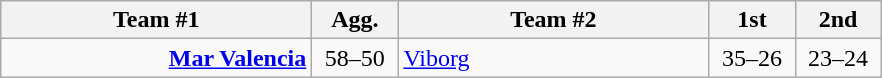<table class=wikitable style="text-align:center">
<tr>
<th width=200>Team #1</th>
<th width=50>Agg.</th>
<th width=200>Team #2</th>
<th width=50>1st</th>
<th width=50>2nd</th>
</tr>
<tr>
<td align=right><strong><a href='#'>Mar Valencia</a></strong> </td>
<td>58–50</td>
<td align=left> <a href='#'>Viborg</a></td>
<td align=center>35–26</td>
<td align=center>23–24</td>
</tr>
</table>
